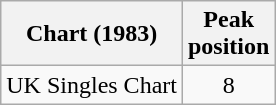<table class="wikitable sortable">
<tr>
<th>Chart (1983)</th>
<th>Peak<br>position</th>
</tr>
<tr>
<td align="left">UK Singles Chart</td>
<td style="text-align:center;">8</td>
</tr>
</table>
